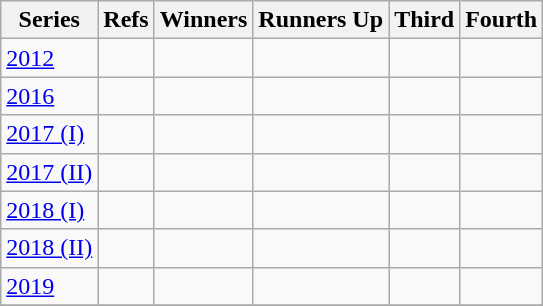<table class="wikitable collapsible">
<tr>
<th>Series</th>
<th>Refs</th>
<th>Winners</th>
<th>Runners Up</th>
<th>Third</th>
<th>Fourth</th>
</tr>
<tr>
<td><a href='#'>2012</a></td>
<td></td>
<td></td>
<td></td>
<td></td>
<td></td>
</tr>
<tr>
<td><a href='#'>2016</a></td>
<td></td>
<td></td>
<td></td>
<td></td>
<td></td>
</tr>
<tr>
<td><a href='#'>2017 (I)</a></td>
<td></td>
<td></td>
<td></td>
<td></td>
<td></td>
</tr>
<tr>
<td><a href='#'>2017 (II)</a></td>
<td></td>
<td></td>
<td></td>
<td></td>
<td></td>
</tr>
<tr>
<td><a href='#'>2018 (I)</a></td>
<td></td>
<td></td>
<td></td>
<td></td>
<td></td>
</tr>
<tr>
<td><a href='#'>2018 (II)</a></td>
<td></td>
<td></td>
<td></td>
<td></td>
<td></td>
</tr>
<tr>
<td><a href='#'>2019</a></td>
<td></td>
<td></td>
<td></td>
<td></td>
<td></td>
</tr>
<tr>
</tr>
</table>
